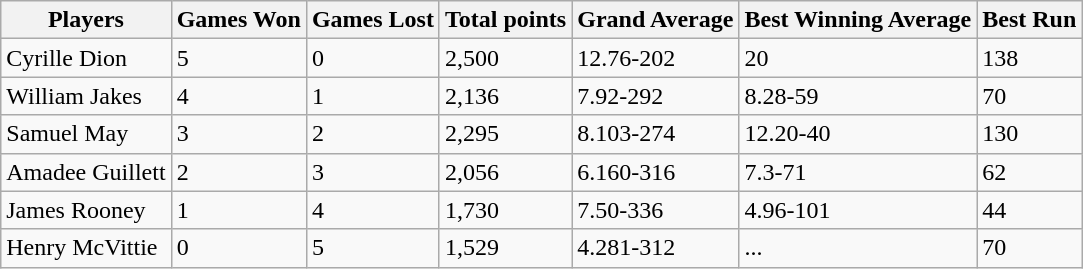<table class="wikitable">
<tr>
<th>Players</th>
<th>Games Won</th>
<th>Games Lost</th>
<th>Total points</th>
<th>Grand Average</th>
<th>Best Winning Average</th>
<th>Best Run</th>
</tr>
<tr>
<td>Cyrille Dion</td>
<td>5</td>
<td>0</td>
<td>2,500</td>
<td>12.76-202</td>
<td>20</td>
<td>138</td>
</tr>
<tr>
<td>William Jakes</td>
<td>4</td>
<td>1</td>
<td>2,136</td>
<td>7.92-292</td>
<td>8.28-59</td>
<td>70</td>
</tr>
<tr>
<td>Samuel May</td>
<td>3</td>
<td>2</td>
<td>2,295</td>
<td>8.103-274</td>
<td>12.20-40</td>
<td>130</td>
</tr>
<tr>
<td>Amadee Guillett</td>
<td>2</td>
<td>3</td>
<td>2,056</td>
<td>6.160-316</td>
<td>7.3-71</td>
<td>62</td>
</tr>
<tr>
<td>James Rooney</td>
<td>1</td>
<td>4</td>
<td>1,730</td>
<td>7.50-336</td>
<td>4.96-101</td>
<td>44</td>
</tr>
<tr>
<td>Henry McVittie</td>
<td>0</td>
<td>5</td>
<td>1,529</td>
<td>4.281-312</td>
<td>...</td>
<td>70</td>
</tr>
</table>
